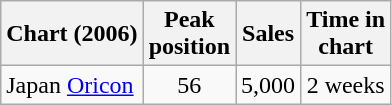<table class="wikitable">
<tr>
<th align="left">Chart (2006)</th>
<th align="center">Peak<br>position</th>
<th align="center">Sales</th>
<th align="center">Time in<br>chart</th>
</tr>
<tr>
<td align="left">Japan <a href='#'>Oricon</a></td>
<td align="center">56</td>
<td align="center">5,000</td>
<td align="center">2 weeks</td>
</tr>
</table>
